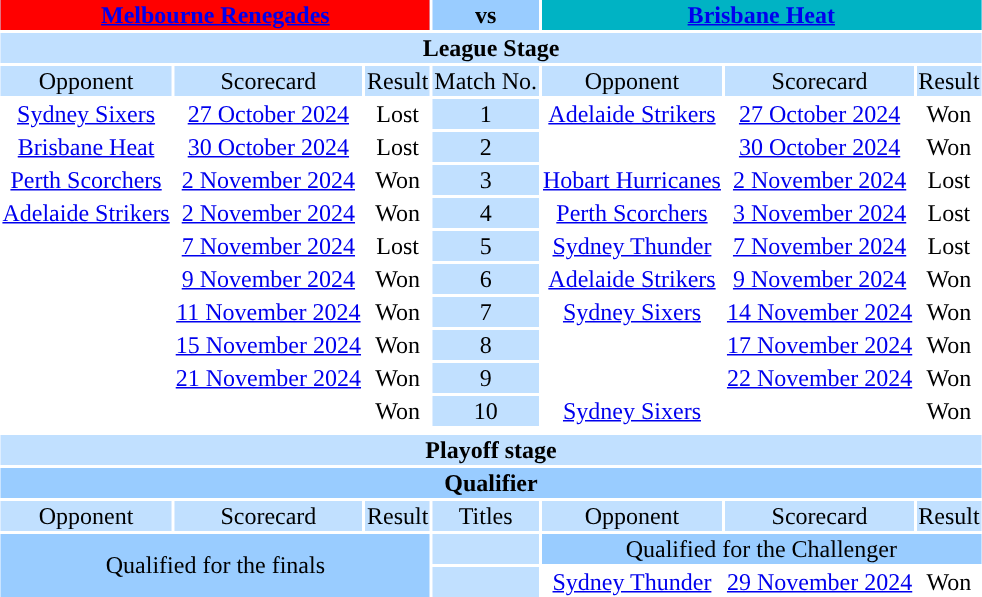<table style="text-align:center;margin:auto;">
<tr style="vertical-align:top;background:#99CCFF">
<td colspan="3" style="background:red"><strong><a href='#'>Melbourne Renegades</a></strong></td>
<th>vs</th>
<th colspan="3" style="background:#00B3C4"><a href='#'>Brisbane Heat</a></th>
</tr>
<tr style="vertical-align:top;background:#C1E0FF">
<td colspan="7"><strong>League Stage</strong></td>
</tr>
<tr style="vertical-align:top;background:#C1E0FF">
<td>Opponent</td>
<td>Scorecard</td>
<td>Result</td>
<td>Match No.</td>
<td>Opponent</td>
<td>Scorecard</td>
<td>Result</td>
</tr>
<tr>
<td style="text-align:center"><a href='#'>Sydney Sixers</a></td>
<td><a href='#'>27 October 2024</a></td>
<td>Lost</td>
<td style="background:#C1E0FF">1</td>
<td style="text-align:center"><a href='#'>Adelaide Strikers</a></td>
<td><a href='#'>27 October 2024</a></td>
<td>Won</td>
</tr>
<tr>
<td style="text-align:center"><a href='#'>Brisbane Heat</a></td>
<td><a href='#'>30 October 2024</a></td>
<td>Lost</td>
<td style="background:#C1E0FF">2</td>
<td style="text-align:center"></td>
<td><a href='#'>30 October 2024</a></td>
<td>Won</td>
</tr>
<tr>
<td style="text-align:center"><a href='#'>Perth Scorchers</a></td>
<td><a href='#'>2 November 2024</a></td>
<td>Won</td>
<td style="background:#C1E0FF">3</td>
<td style="text-align:center"><a href='#'>Hobart Hurricanes</a></td>
<td><a href='#'>2 November 2024</a></td>
<td>Lost</td>
</tr>
<tr>
<td style="text-align:center"><a href='#'>Adelaide Strikers</a></td>
<td><a href='#'>2 November 2024</a></td>
<td>Won</td>
<td style="background:#C1E0FF">4</td>
<td style="text-align:center"><a href='#'>Perth Scorchers</a></td>
<td><a href='#'>3 November 2024</a></td>
<td>Lost</td>
</tr>
<tr>
<td style="text-align:center"></td>
<td><a href='#'>7 November 2024</a></td>
<td>Lost</td>
<td style="background:#C1E0FF">5</td>
<td style="text-align:center"><a href='#'>Sydney Thunder</a></td>
<td><a href='#'>7 November 2024</a></td>
<td>Lost</td>
</tr>
<tr>
<td style="text-align:center"></td>
<td><a href='#'>9 November 2024</a></td>
<td>Won</td>
<td style="background:#C1E0FF">6</td>
<td style="text-align:center"><a href='#'>Adelaide Strikers</a></td>
<td><a href='#'>9 November 2024</a></td>
<td>Won</td>
</tr>
<tr>
<td style="text-align:center"></td>
<td><a href='#'>11 November 2024</a></td>
<td>Won</td>
<td style="background:#C1E0FF">7</td>
<td style="text-align:center"><a href='#'>Sydney Sixers</a></td>
<td><a href='#'>14 November 2024</a></td>
<td>Won</td>
</tr>
<tr>
<td style="text-align:center"></td>
<td><a href='#'>15 November 2024</a></td>
<td>Won</td>
<td style="background:#C1E0FF">8</td>
<td style="text-align:center"></td>
<td><a href='#'>17 November 2024</a></td>
<td>Won</td>
</tr>
<tr>
<td style="text-align:center"></td>
<td><a href='#'>21 November 2024</a></td>
<td>Won</td>
<td style="background:#C1E0FF">9</td>
<td style="text-align:center"></td>
<td><a href='#'>22 November 2024</a></td>
<td>Won</td>
</tr>
<tr>
<td style="text-align:center"></td>
<td></td>
<td>Won</td>
<td style="background:#C1E0FF">10</td>
<td style="text-align:center"><a href='#'>Sydney Sixers</a></td>
<td></td>
<td>Won</td>
</tr>
<tr>
<td style="text-align:left"></td>
</tr>
<tr style="vertical-align:top;background:#C1E0FF">
<td colspan="7"><strong>Playoff stage</strong></td>
</tr>
<tr style="vertical-align:top;background:#99CCFF">
<td colspan="7"><strong>Qualifier</strong></td>
</tr>
<tr style="vertical-align:top;background:#C1E0FF">
<td>Opponent</td>
<td>Scorecard</td>
<td>Result</td>
<td>Titles</td>
<td>Opponent</td>
<td>Scorecard</td>
<td>Result</td>
</tr>
<tr>
<td colspan="3" rowspan="2" style="text-align:center;background:#99CCFF">Qualified for the finals</td>
<td style="background:#C1E0FF"></td>
<td colspan="3" style="text-align:center;background:#99CCFF">Qualified for the Challenger</td>
</tr>
<tr>
<td style="background:#C1E0FF"></td>
<td style="text-align:center"><a href='#'>Sydney Thunder</a></td>
<td><a href='#'>29 November 2024</a></td>
<td>Won</td>
</tr>
</table>
